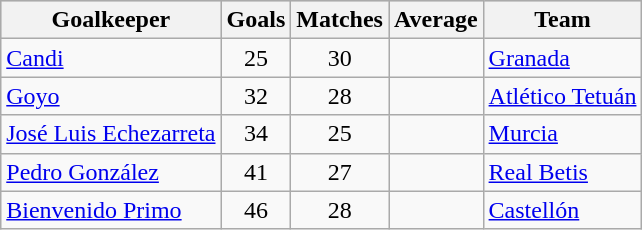<table class="wikitable sortable" class="wikitable">
<tr style="background:#ccc; text-align:center;">
<th>Goalkeeper</th>
<th>Goals</th>
<th>Matches</th>
<th>Average</th>
<th>Team</th>
</tr>
<tr>
<td> <a href='#'>Candi</a></td>
<td style="text-align:center;">25</td>
<td style="text-align:center;">30</td>
<td style="text-align:center;"></td>
<td><a href='#'>Granada</a></td>
</tr>
<tr>
<td> <a href='#'>Goyo</a></td>
<td style="text-align:center;">32</td>
<td style="text-align:center;">28</td>
<td style="text-align:center;"></td>
<td><a href='#'>Atlético Tetuán</a></td>
</tr>
<tr>
<td> <a href='#'>José Luis Echezarreta</a></td>
<td style="text-align:center;">34</td>
<td style="text-align:center;">25</td>
<td style="text-align:center;"></td>
<td><a href='#'>Murcia</a></td>
</tr>
<tr>
<td> <a href='#'>Pedro González</a></td>
<td style="text-align:center;">41</td>
<td style="text-align:center;">27</td>
<td style="text-align:center;"></td>
<td><a href='#'>Real Betis</a></td>
</tr>
<tr>
<td> <a href='#'>Bienvenido Primo</a></td>
<td style="text-align:center;">46</td>
<td style="text-align:center;">28</td>
<td style="text-align:center;"></td>
<td><a href='#'>Castellón</a></td>
</tr>
</table>
